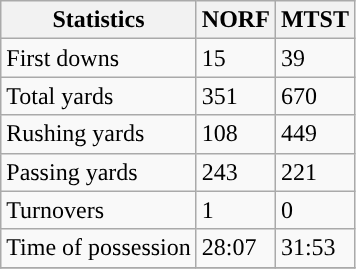<table class="wikitable">
<tr>
<th>Statistics</th>
<th>NORF</th>
<th>MTST</th>
</tr>
<tr>
<td>First downs</td>
<td>15</td>
<td>39</td>
</tr>
<tr>
<td>Total yards</td>
<td>351</td>
<td>670</td>
</tr>
<tr>
<td>Rushing yards</td>
<td>108</td>
<td>449</td>
</tr>
<tr>
<td>Passing yards</td>
<td>243</td>
<td>221</td>
</tr>
<tr>
<td>Turnovers</td>
<td>1</td>
<td>0</td>
</tr>
<tr>
<td>Time of possession</td>
<td>28:07</td>
<td>31:53</td>
</tr>
<tr>
</tr>
</table>
